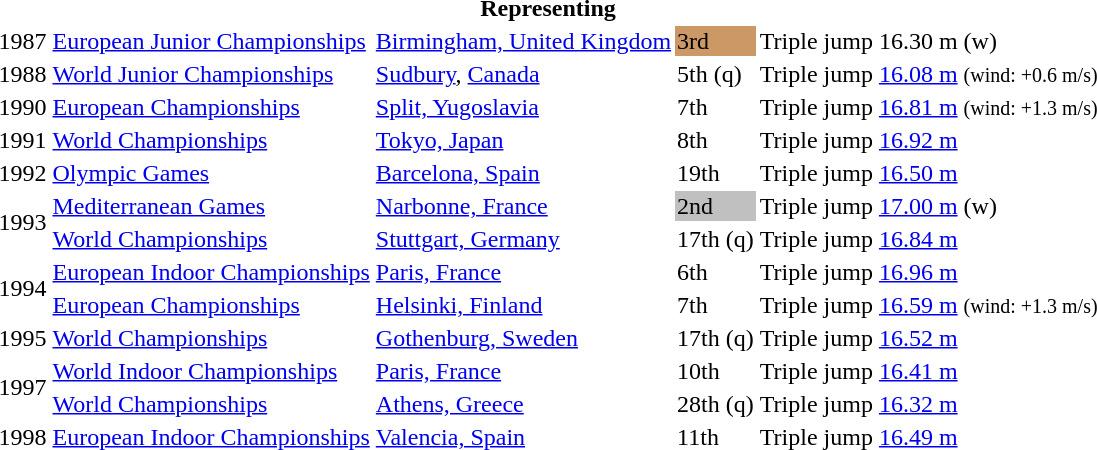<table>
<tr>
<th colspan="6">Representing </th>
</tr>
<tr>
<td>1987</td>
<td><a href='#'>European Junior Championships</a></td>
<td><a href='#'>Birmingham, United Kingdom</a></td>
<td bgcolor="cc9966">3rd</td>
<td>Triple jump</td>
<td>16.30 m (w)</td>
</tr>
<tr>
<td>1988</td>
<td><a href='#'>World Junior Championships</a></td>
<td><a href='#'>Sudbury</a>, <a href='#'>Canada</a></td>
<td>5th (q) </td>
<td>Triple jump</td>
<td><a href='#'>16.08 m</a> <small>(wind: +0.6 m/s)</small></td>
</tr>
<tr>
<td>1990</td>
<td><a href='#'>European Championships</a></td>
<td><a href='#'>Split, Yugoslavia</a></td>
<td>7th</td>
<td>Triple jump</td>
<td><a href='#'>16.81 m</a> <small>(wind: +1.3 m/s)</small></td>
</tr>
<tr>
<td>1991</td>
<td><a href='#'>World Championships</a></td>
<td><a href='#'>Tokyo, Japan</a></td>
<td>8th</td>
<td>Triple jump</td>
<td><a href='#'>16.92 m</a></td>
</tr>
<tr>
<td>1992</td>
<td><a href='#'>Olympic Games</a></td>
<td><a href='#'>Barcelona, Spain</a></td>
<td>19th</td>
<td>Triple jump</td>
<td><a href='#'>16.50 m</a></td>
</tr>
<tr>
<td rowspan=2>1993</td>
<td><a href='#'>Mediterranean Games</a></td>
<td><a href='#'>Narbonne, France</a></td>
<td bgcolor="silver">2nd</td>
<td>Triple jump</td>
<td><a href='#'>17.00 m</a> (w)</td>
</tr>
<tr>
<td><a href='#'>World Championships</a></td>
<td><a href='#'>Stuttgart, Germany</a></td>
<td>17th (q)</td>
<td>Triple jump</td>
<td><a href='#'>16.84 m</a></td>
</tr>
<tr>
<td rowspan=2>1994</td>
<td><a href='#'>European Indoor Championships</a></td>
<td><a href='#'>Paris, France</a></td>
<td>6th</td>
<td>Triple jump</td>
<td><a href='#'>16.96 m</a></td>
</tr>
<tr>
<td><a href='#'>European Championships</a></td>
<td><a href='#'>Helsinki, Finland</a></td>
<td>7th</td>
<td>Triple jump</td>
<td><a href='#'>16.59 m</a> <small>(wind: +1.3 m/s)</small></td>
</tr>
<tr>
<td>1995</td>
<td><a href='#'>World Championships</a></td>
<td><a href='#'>Gothenburg, Sweden</a></td>
<td>17th (q)</td>
<td>Triple jump</td>
<td><a href='#'>16.52 m</a></td>
</tr>
<tr>
<td rowspan=2>1997</td>
<td><a href='#'>World Indoor Championships</a></td>
<td><a href='#'>Paris, France</a></td>
<td>10th</td>
<td>Triple jump</td>
<td><a href='#'>16.41 m</a></td>
</tr>
<tr>
<td><a href='#'>World Championships</a></td>
<td><a href='#'>Athens, Greece</a></td>
<td>28th (q)</td>
<td>Triple jump</td>
<td><a href='#'>16.32 m</a></td>
</tr>
<tr>
<td>1998</td>
<td><a href='#'>European Indoor Championships</a></td>
<td><a href='#'>Valencia, Spain</a></td>
<td>11th</td>
<td>Triple jump</td>
<td><a href='#'>16.49 m</a></td>
</tr>
</table>
